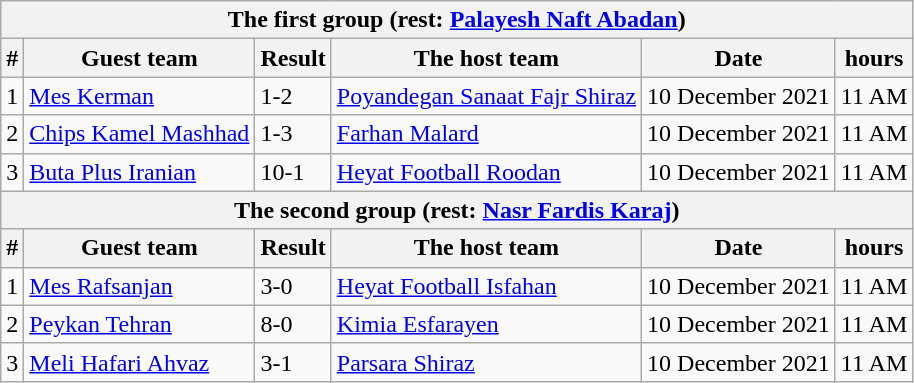<table class="wikitable">
<tr>
<th colspan="6">The first group (rest: <a href='#'>Palayesh Naft Abadan</a>) </th>
</tr>
<tr>
<th>#</th>
<th>Guest team</th>
<th>Result</th>
<th>The host team</th>
<th>Date</th>
<th>hours</th>
</tr>
<tr>
<td>1</td>
<td><a href='#'>Mes Kerman</a></td>
<td>1-2</td>
<td><a href='#'>Poyandegan Sanaat Fajr Shiraz</a></td>
<td>10 December 2021</td>
<td>11 AM</td>
</tr>
<tr>
<td>2</td>
<td><a href='#'>Chips Kamel Mashhad</a></td>
<td>1-3</td>
<td><a href='#'>Farhan Malard</a></td>
<td>10 December 2021</td>
<td>11 AM</td>
</tr>
<tr>
<td>3</td>
<td><a href='#'>Buta Plus Iranian</a></td>
<td>10-1</td>
<td><a href='#'>Heyat Football Roodan</a></td>
<td>10 December 2021</td>
<td>11 AM</td>
</tr>
<tr>
<th colspan="6">The second group (rest: <a href='#'>Nasr Fardis Karaj</a>) </th>
</tr>
<tr>
<th>#</th>
<th>Guest team</th>
<th>Result</th>
<th>The host team</th>
<th>Date</th>
<th>hours</th>
</tr>
<tr>
<td>1</td>
<td><a href='#'>Mes Rafsanjan</a></td>
<td>3-0</td>
<td><a href='#'>Heyat Football Isfahan</a></td>
<td>10 December 2021</td>
<td>11 AM</td>
</tr>
<tr>
<td>2</td>
<td><a href='#'>Peykan Tehran</a></td>
<td>8-0</td>
<td><a href='#'>Kimia Esfarayen</a></td>
<td>10 December 2021</td>
<td>11 AM</td>
</tr>
<tr>
<td>3</td>
<td><a href='#'>Meli Hafari Ahvaz</a></td>
<td>3-1</td>
<td><a href='#'>Parsara Shiraz</a></td>
<td>10 December 2021</td>
<td>11 AM</td>
</tr>
</table>
